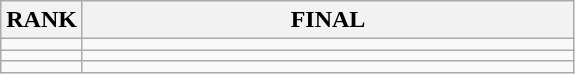<table class="wikitable">
<tr>
<th>RANK</th>
<th style="width: 20em">FINAL</th>
</tr>
<tr>
<td align="center"></td>
<td></td>
</tr>
<tr>
<td align="center"></td>
<td></td>
</tr>
<tr>
<td align="center"></td>
<td></td>
</tr>
</table>
